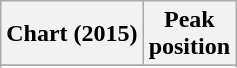<table class="wikitable sortable">
<tr>
<th>Chart (2015)</th>
<th>Peak<br>position</th>
</tr>
<tr>
</tr>
<tr>
</tr>
</table>
